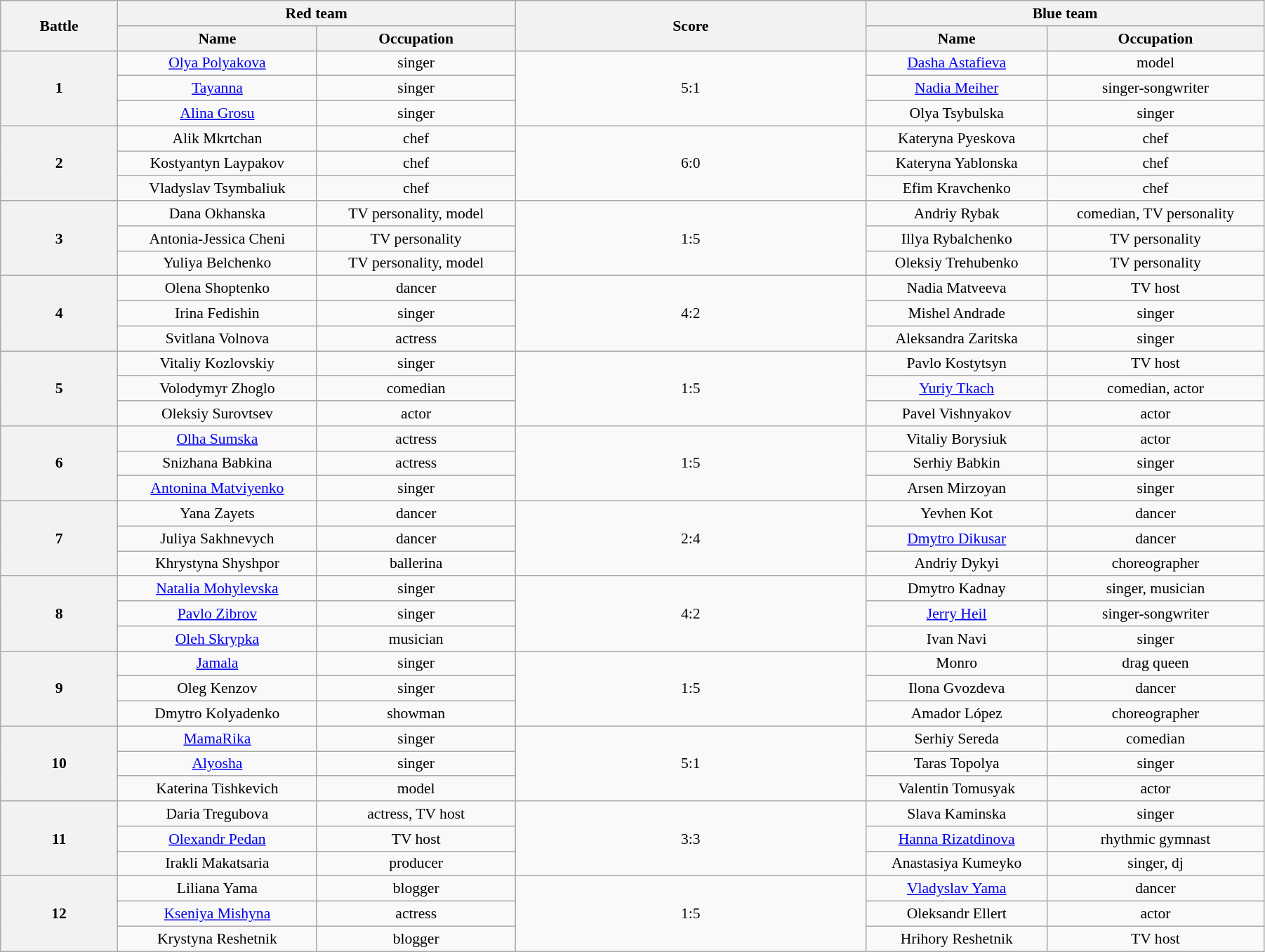<table class="wikitable" style="font-size:90%; width:95%; text-align: center;">
<tr>
<th width=5% rowspan="2">Battle</th>
<th width=17% colspan="2">Red team</th>
<th width=15% rowspan="2">Score</th>
<th width=17% colspan="2">Blue team</th>
</tr>
<tr>
<th>Name</th>
<th>Occupation</th>
<th>Name</th>
<th>Occupation</th>
</tr>
<tr>
<th rowspan="3">1</th>
<td><a href='#'>Olya Polyakova</a></td>
<td>singer</td>
<td rowspan="3">5:1</td>
<td><a href='#'>Dasha Astafieva</a></td>
<td>model</td>
</tr>
<tr>
<td><a href='#'>Tayanna</a></td>
<td>singer</td>
<td><a href='#'>Nadia Meiher</a></td>
<td>singer-songwriter</td>
</tr>
<tr>
<td><a href='#'>Alina Grosu</a></td>
<td>singer</td>
<td>Olya Tsybulska</td>
<td>singer</td>
</tr>
<tr>
<th rowspan="3">2</th>
<td>Alik Mkrtchan</td>
<td>chef</td>
<td rowspan="3">6:0</td>
<td>Kateryna Pyeskova</td>
<td>chef</td>
</tr>
<tr>
<td>Kostyantyn Laypakov</td>
<td>chef</td>
<td>Kateryna Yablonska</td>
<td>chef</td>
</tr>
<tr>
<td>Vladyslav Tsymbaliuk</td>
<td>chef</td>
<td>Efim Kravchenko</td>
<td>chef</td>
</tr>
<tr>
<th rowspan="3">3</th>
<td>Dana Okhanska</td>
<td>TV personality, model</td>
<td rowspan="3">1:5</td>
<td>Andriy Rybak</td>
<td>comedian, TV personality</td>
</tr>
<tr>
<td>Antonia-Jessica Cheni</td>
<td>TV personality</td>
<td>Illya Rybalchenko</td>
<td>TV personality</td>
</tr>
<tr>
<td>Yuliya Belchenko</td>
<td>TV personality, model</td>
<td>Oleksiy Trehubenko</td>
<td>TV personality</td>
</tr>
<tr>
<th rowspan="3">4</th>
<td>Olena Shoptenko</td>
<td>dancer</td>
<td rowspan="3">4:2</td>
<td>Nadia Matveeva</td>
<td>TV host</td>
</tr>
<tr>
<td>Irina Fedishin</td>
<td>singer</td>
<td>Mishel Andrade</td>
<td>singer</td>
</tr>
<tr>
<td>Svitlana Volnova</td>
<td>actress</td>
<td>Aleksandra Zaritska</td>
<td>singer</td>
</tr>
<tr>
<th rowspan="3">5</th>
<td>Vitaliy Kozlovskiy</td>
<td>singer</td>
<td rowspan="3">1:5</td>
<td>Pavlo Kostytsyn</td>
<td>TV host</td>
</tr>
<tr>
<td>Volodymyr Zhoglo</td>
<td>comedian</td>
<td><a href='#'>Yuriy Tkach</a></td>
<td>comedian, actor</td>
</tr>
<tr>
<td>Oleksiy Surovtsev</td>
<td>actor</td>
<td>Pavel Vishnyakov</td>
<td>actor</td>
</tr>
<tr>
<th rowspan="3">6</th>
<td><a href='#'>Olha Sumska</a></td>
<td>actress</td>
<td rowspan="3">1:5</td>
<td>Vitaliy Borysiuk</td>
<td>actor</td>
</tr>
<tr>
<td>Snizhana Babkina</td>
<td>actress</td>
<td>Serhiy Babkin</td>
<td>singer</td>
</tr>
<tr>
<td><a href='#'>Antonina Matviyenko</a></td>
<td>singer</td>
<td>Arsen Mirzoyan</td>
<td>singer</td>
</tr>
<tr>
<th rowspan="3">7</th>
<td>Yana Zayets</td>
<td>dancer</td>
<td rowspan="3">2:4</td>
<td>Yevhen Kot</td>
<td>dancer</td>
</tr>
<tr>
<td>Juliya Sakhnevych</td>
<td>dancer</td>
<td><a href='#'>Dmytro Dikusar</a></td>
<td>dancer</td>
</tr>
<tr>
<td>Khrystyna Shyshpor</td>
<td>ballerina</td>
<td>Andriy Dykyi</td>
<td>choreographer</td>
</tr>
<tr>
<th rowspan="3">8</th>
<td><a href='#'>Natalia Mohylevska</a></td>
<td>singer</td>
<td rowspan="3">4:2</td>
<td>Dmytro Kadnay</td>
<td>singer, musician</td>
</tr>
<tr>
<td><a href='#'>Pavlo Zibrov</a></td>
<td>singer</td>
<td><a href='#'>Jerry Heil</a></td>
<td>singer-songwriter</td>
</tr>
<tr>
<td><a href='#'>Oleh Skrypka</a></td>
<td>musician</td>
<td>Ivan Navi</td>
<td>singer</td>
</tr>
<tr>
<th rowspan="3">9</th>
<td><a href='#'>Jamala</a></td>
<td>singer</td>
<td rowspan="3">1:5</td>
<td>Monro</td>
<td>drag queen</td>
</tr>
<tr>
<td>Oleg Kenzov</td>
<td>singer</td>
<td>Ilona Gvozdeva</td>
<td>dancer</td>
</tr>
<tr>
<td>Dmytro Kolyadenko</td>
<td>showman</td>
<td>Amador López</td>
<td>choreographer</td>
</tr>
<tr>
<th rowspan="3">10</th>
<td><a href='#'>MamaRika</a></td>
<td>singer</td>
<td rowspan="3">5:1</td>
<td>Serhiy Sereda</td>
<td>comedian</td>
</tr>
<tr>
<td><a href='#'>Alyosha</a></td>
<td>singer</td>
<td>Taras Topolya</td>
<td>singer</td>
</tr>
<tr>
<td>Katerina Tishkevich</td>
<td>model</td>
<td>Valentin Tomusyak</td>
<td>actor</td>
</tr>
<tr>
<th rowspan="3">11</th>
<td>Daria Tregubova</td>
<td>actress, TV host</td>
<td rowspan="3">3:3</td>
<td>Slava Kaminska</td>
<td>singer</td>
</tr>
<tr>
<td><a href='#'>Olexandr Pedan</a></td>
<td>TV host</td>
<td><a href='#'>Hanna Rizatdinova</a></td>
<td>rhythmic gymnast</td>
</tr>
<tr>
<td>Irakli Makatsaria</td>
<td>producer</td>
<td>Anastasiya Kumeyko</td>
<td>singer, dj</td>
</tr>
<tr>
<th rowspan="3">12</th>
<td>Liliana Yama</td>
<td>blogger</td>
<td rowspan="3">1:5</td>
<td><a href='#'>Vladyslav Yama</a></td>
<td>dancer</td>
</tr>
<tr>
<td><a href='#'>Kseniya Mishyna</a></td>
<td>actress</td>
<td>Oleksandr Ellert</td>
<td>actor</td>
</tr>
<tr>
<td>Krystyna Reshetnik</td>
<td>blogger</td>
<td>Hrihory Reshetnik</td>
<td>TV host</td>
</tr>
</table>
